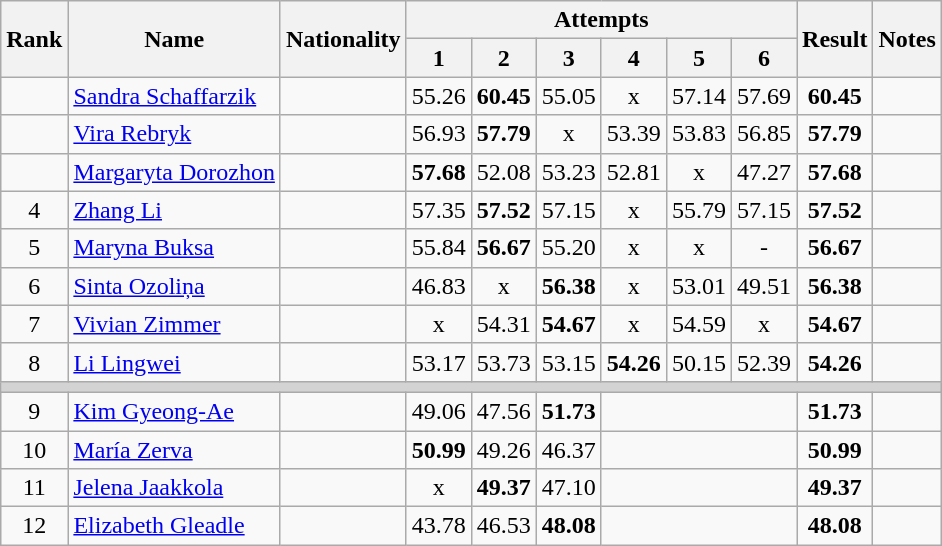<table class="wikitable sortable" style="text-align:center">
<tr>
<th rowspan=2>Rank</th>
<th rowspan=2>Name</th>
<th rowspan=2>Nationality</th>
<th colspan=6>Attempts</th>
<th rowspan=2>Result</th>
<th rowspan=2>Notes</th>
</tr>
<tr>
<th>1</th>
<th>2</th>
<th>3</th>
<th>4</th>
<th>5</th>
<th>6</th>
</tr>
<tr>
<td></td>
<td align=left><a href='#'>Sandra Schaffarzik</a></td>
<td align=left></td>
<td>55.26</td>
<td><strong>60.45</strong></td>
<td>55.05</td>
<td>x</td>
<td>57.14</td>
<td>57.69</td>
<td><strong>60.45</strong></td>
<td></td>
</tr>
<tr>
<td></td>
<td align=left><a href='#'>Vira Rebryk</a></td>
<td align=left></td>
<td>56.93</td>
<td><strong>57.79</strong></td>
<td>x</td>
<td>53.39</td>
<td>53.83</td>
<td>56.85</td>
<td><strong>57.79</strong></td>
<td></td>
</tr>
<tr>
<td></td>
<td align=left><a href='#'>Margaryta Dorozhon</a></td>
<td align=left></td>
<td><strong>57.68</strong></td>
<td>52.08</td>
<td>53.23</td>
<td>52.81</td>
<td>x</td>
<td>47.27</td>
<td><strong>57.68</strong></td>
<td></td>
</tr>
<tr>
<td>4</td>
<td align=left><a href='#'>Zhang Li</a></td>
<td align=left></td>
<td>57.35</td>
<td><strong>57.52</strong></td>
<td>57.15</td>
<td>x</td>
<td>55.79</td>
<td>57.15</td>
<td><strong>57.52</strong></td>
<td></td>
</tr>
<tr>
<td>5</td>
<td align=left><a href='#'>Maryna Buksa</a></td>
<td align=left></td>
<td>55.84</td>
<td><strong>56.67</strong></td>
<td>55.20</td>
<td>x</td>
<td>x</td>
<td>-</td>
<td><strong>56.67</strong></td>
<td></td>
</tr>
<tr>
<td>6</td>
<td align=left><a href='#'>Sinta Ozoliņa</a></td>
<td align=left></td>
<td>46.83</td>
<td>x</td>
<td><strong>56.38</strong></td>
<td>x</td>
<td>53.01</td>
<td>49.51</td>
<td><strong>56.38</strong></td>
<td></td>
</tr>
<tr>
<td>7</td>
<td align=left><a href='#'>Vivian Zimmer</a></td>
<td align=left></td>
<td>x</td>
<td>54.31</td>
<td><strong>54.67</strong></td>
<td>x</td>
<td>54.59</td>
<td>x</td>
<td><strong>54.67</strong></td>
<td></td>
</tr>
<tr>
<td>8</td>
<td align=left><a href='#'>Li Lingwei</a></td>
<td align=left></td>
<td>53.17</td>
<td>53.73</td>
<td>53.15</td>
<td><strong>54.26</strong></td>
<td>50.15</td>
<td>52.39</td>
<td><strong>54.26</strong></td>
<td></td>
</tr>
<tr>
<td colspan=11 bgcolor=lightgray></td>
</tr>
<tr>
<td>9</td>
<td align=left><a href='#'>Kim Gyeong-Ae</a></td>
<td align=left></td>
<td>49.06</td>
<td>47.56</td>
<td><strong>51.73</strong></td>
<td colspan=3></td>
<td><strong>51.73</strong></td>
<td></td>
</tr>
<tr>
<td>10</td>
<td align=left><a href='#'>María Zerva</a></td>
<td align=left></td>
<td><strong>50.99</strong></td>
<td>49.26</td>
<td>46.37</td>
<td colspan=3></td>
<td><strong>50.99</strong></td>
<td></td>
</tr>
<tr>
<td>11</td>
<td align=left><a href='#'>Jelena Jaakkola</a></td>
<td align=left></td>
<td>x</td>
<td><strong>49.37</strong></td>
<td>47.10</td>
<td colspan=3></td>
<td><strong>49.37</strong></td>
<td></td>
</tr>
<tr>
<td>12</td>
<td align=left><a href='#'>Elizabeth Gleadle</a></td>
<td align=left></td>
<td>43.78</td>
<td>46.53</td>
<td><strong>48.08</strong></td>
<td colspan=3></td>
<td><strong>48.08</strong></td>
<td></td>
</tr>
</table>
